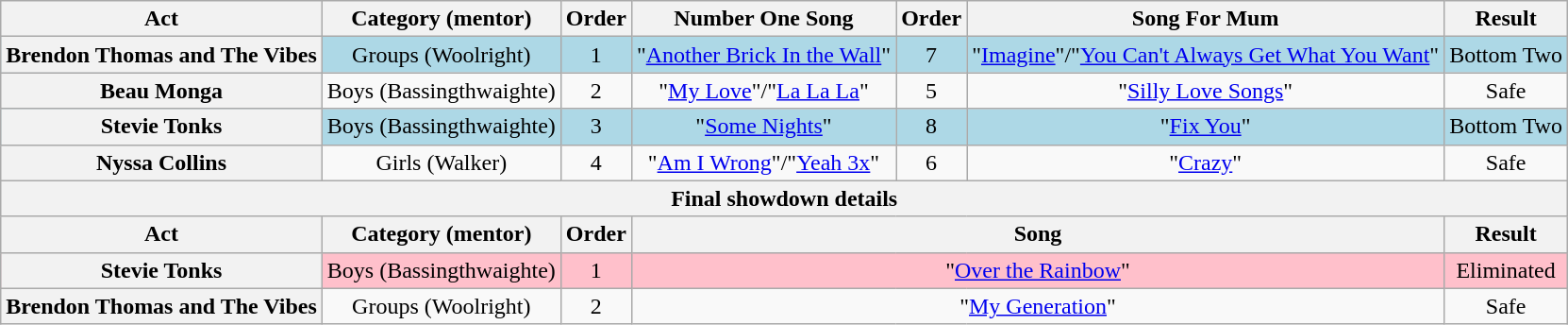<table class="wikitable plainrowheaders" style="text-align:center;">
<tr>
<th scope="col">Act</th>
<th scope="col">Category (mentor)</th>
<th scope="col">Order</th>
<th scope="col">Number One Song</th>
<th scope="col">Order</th>
<th scope="col">Song For Mum</th>
<th scope="col">Result</th>
</tr>
<tr style="background:lightblue;">
<th scope="row">Brendon Thomas and The Vibes</th>
<td>Groups (Woolright)</td>
<td>1</td>
<td>"<a href='#'>Another Brick In the Wall</a>"</td>
<td>7</td>
<td>"<a href='#'>Imagine</a>"/"<a href='#'>You Can't Always Get What You Want</a>"</td>
<td>Bottom Two</td>
</tr>
<tr>
<th scope="row">Beau Monga</th>
<td>Boys (Bassingthwaighte)</td>
<td>2</td>
<td>"<a href='#'>My Love</a>"/"<a href='#'>La La La</a>"</td>
<td>5</td>
<td>"<a href='#'>Silly Love Songs</a>"</td>
<td>Safe</td>
</tr>
<tr style="background:lightblue;">
<th scope="row">Stevie Tonks</th>
<td>Boys (Bassingthwaighte)</td>
<td>3</td>
<td>"<a href='#'>Some Nights</a>"</td>
<td>8</td>
<td>"<a href='#'>Fix You</a>"</td>
<td>Bottom Two</td>
</tr>
<tr>
<th scope="row">Nyssa Collins</th>
<td>Girls (Walker)</td>
<td>4</td>
<td>"<a href='#'>Am I Wrong</a>"/"<a href='#'>Yeah 3x</a>"</td>
<td>6</td>
<td>"<a href='#'>Crazy</a>"</td>
<td>Safe</td>
</tr>
<tr>
<th colspan="9">Final showdown details</th>
</tr>
<tr>
<th scope="col">Act</th>
<th scope="col">Category (mentor)</th>
<th scope="col">Order</th>
<th colspan=3>Song</th>
<th scope="col">Result</th>
</tr>
<tr style="background:pink;">
<th scope="row">Stevie Tonks</th>
<td>Boys (Bassingthwaighte)</td>
<td>1</td>
<td colspan=3>"<a href='#'>Over the Rainbow</a>"</td>
<td>Eliminated</td>
</tr>
<tr>
<th scope="row">Brendon Thomas and The Vibes</th>
<td>Groups (Woolright)</td>
<td>2</td>
<td colspan=3>"<a href='#'>My Generation</a>"</td>
<td>Safe</td>
</tr>
</table>
